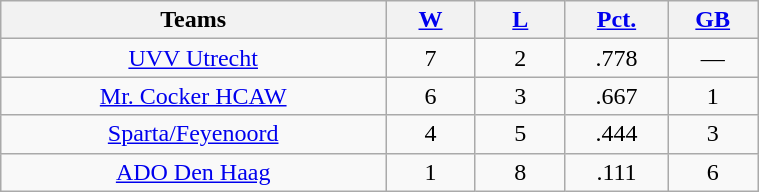<table class="wikitable" width="40%" style="text-align:center;">
<tr>
<th width="30%">Teams</th>
<th width="7%"><a href='#'>W</a></th>
<th width="7%"><a href='#'>L</a></th>
<th width="8%"><a href='#'>Pct.</a></th>
<th width="7%"><a href='#'>GB</a></th>
</tr>
<tr>
<td><a href='#'>UVV Utrecht</a></td>
<td>7</td>
<td>2</td>
<td>.778</td>
<td>—</td>
</tr>
<tr>
<td><a href='#'>Mr. Cocker HCAW</a></td>
<td>6</td>
<td>3</td>
<td>.667</td>
<td>1</td>
</tr>
<tr>
<td><a href='#'>Sparta/Feyenoord</a></td>
<td>4</td>
<td>5</td>
<td>.444</td>
<td>3</td>
</tr>
<tr>
<td><a href='#'>ADO Den Haag</a></td>
<td>1</td>
<td>8</td>
<td>.111</td>
<td>6</td>
</tr>
</table>
